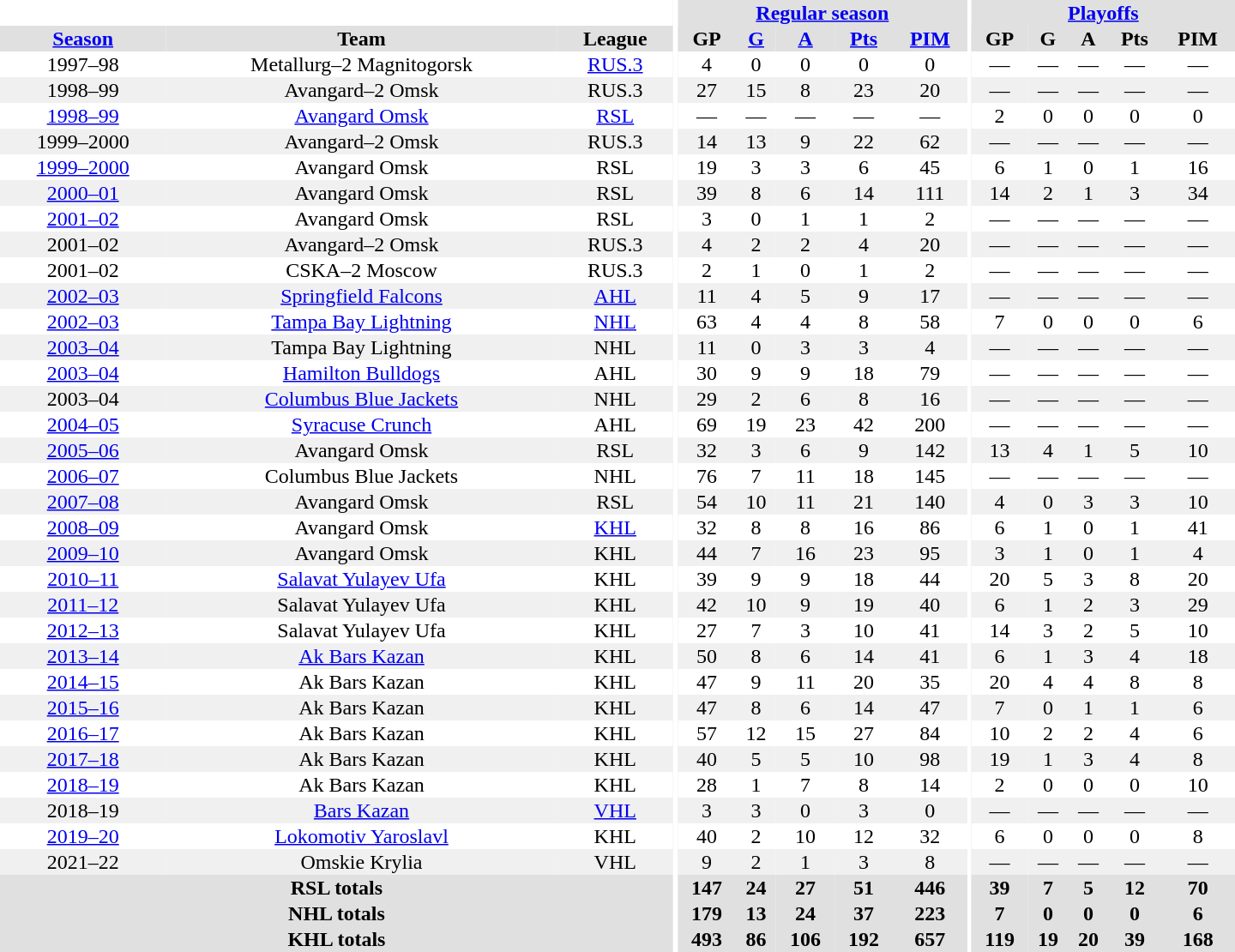<table border="0" cellpadding="1" cellspacing="0" style="text-align:center; width:60em">
<tr bgcolor="#e0e0e0">
<th colspan="3" bgcolor="#ffffff"></th>
<th rowspan="99" bgcolor="#ffffff"></th>
<th colspan="5"><a href='#'>Regular season</a></th>
<th rowspan="99" bgcolor="#ffffff"></th>
<th colspan="5"><a href='#'>Playoffs</a></th>
</tr>
<tr bgcolor="#e0e0e0">
<th><a href='#'>Season</a></th>
<th>Team</th>
<th>League</th>
<th>GP</th>
<th><a href='#'>G</a></th>
<th><a href='#'>A</a></th>
<th><a href='#'>Pts</a></th>
<th><a href='#'>PIM</a></th>
<th>GP</th>
<th>G</th>
<th>A</th>
<th>Pts</th>
<th>PIM</th>
</tr>
<tr>
<td>1997–98</td>
<td>Metallurg–2 Magnitogorsk</td>
<td><a href='#'>RUS.3</a></td>
<td>4</td>
<td>0</td>
<td>0</td>
<td>0</td>
<td>0</td>
<td>—</td>
<td>—</td>
<td>—</td>
<td>—</td>
<td>—</td>
</tr>
<tr bgcolor="#f0f0f0">
<td>1998–99</td>
<td>Avangard–2 Omsk</td>
<td>RUS.3</td>
<td>27</td>
<td>15</td>
<td>8</td>
<td>23</td>
<td>20</td>
<td>—</td>
<td>—</td>
<td>—</td>
<td>—</td>
<td>—</td>
</tr>
<tr>
<td><a href='#'>1998–99</a></td>
<td><a href='#'>Avangard Omsk</a></td>
<td><a href='#'>RSL</a></td>
<td>—</td>
<td>—</td>
<td>—</td>
<td>—</td>
<td>—</td>
<td>2</td>
<td>0</td>
<td>0</td>
<td>0</td>
<td>0</td>
</tr>
<tr bgcolor="#f0f0f0">
<td>1999–2000</td>
<td>Avangard–2 Omsk</td>
<td>RUS.3</td>
<td>14</td>
<td>13</td>
<td>9</td>
<td>22</td>
<td>62</td>
<td>—</td>
<td>—</td>
<td>—</td>
<td>—</td>
<td>—</td>
</tr>
<tr>
<td><a href='#'>1999–2000</a></td>
<td>Avangard Omsk</td>
<td>RSL</td>
<td>19</td>
<td>3</td>
<td>3</td>
<td>6</td>
<td>45</td>
<td>6</td>
<td>1</td>
<td>0</td>
<td>1</td>
<td>16</td>
</tr>
<tr bgcolor="#f0f0f0">
<td><a href='#'>2000–01</a></td>
<td>Avangard Omsk</td>
<td>RSL</td>
<td>39</td>
<td>8</td>
<td>6</td>
<td>14</td>
<td>111</td>
<td>14</td>
<td>2</td>
<td>1</td>
<td>3</td>
<td>34</td>
</tr>
<tr>
<td><a href='#'>2001–02</a></td>
<td>Avangard Omsk</td>
<td>RSL</td>
<td>3</td>
<td>0</td>
<td>1</td>
<td>1</td>
<td>2</td>
<td>—</td>
<td>—</td>
<td>—</td>
<td>—</td>
<td>—</td>
</tr>
<tr bgcolor="#f0f0f0">
<td>2001–02</td>
<td>Avangard–2 Omsk</td>
<td>RUS.3</td>
<td>4</td>
<td>2</td>
<td>2</td>
<td>4</td>
<td>20</td>
<td>—</td>
<td>—</td>
<td>—</td>
<td>—</td>
<td>—</td>
</tr>
<tr>
<td>2001–02</td>
<td>CSKA–2 Moscow</td>
<td>RUS.3</td>
<td>2</td>
<td>1</td>
<td>0</td>
<td>1</td>
<td>2</td>
<td>—</td>
<td>—</td>
<td>—</td>
<td>—</td>
<td>—</td>
</tr>
<tr bgcolor="#f0f0f0">
<td><a href='#'>2002–03</a></td>
<td><a href='#'>Springfield Falcons</a></td>
<td><a href='#'>AHL</a></td>
<td>11</td>
<td>4</td>
<td>5</td>
<td>9</td>
<td>17</td>
<td>—</td>
<td>—</td>
<td>—</td>
<td>—</td>
<td>—</td>
</tr>
<tr>
<td><a href='#'>2002–03</a></td>
<td><a href='#'>Tampa Bay Lightning</a></td>
<td><a href='#'>NHL</a></td>
<td>63</td>
<td>4</td>
<td>4</td>
<td>8</td>
<td>58</td>
<td>7</td>
<td>0</td>
<td>0</td>
<td>0</td>
<td>6</td>
</tr>
<tr bgcolor="#f0f0f0">
<td><a href='#'>2003–04</a></td>
<td>Tampa Bay Lightning</td>
<td>NHL</td>
<td>11</td>
<td>0</td>
<td>3</td>
<td>3</td>
<td>4</td>
<td>—</td>
<td>—</td>
<td>—</td>
<td>—</td>
<td>—</td>
</tr>
<tr>
<td><a href='#'>2003–04</a></td>
<td><a href='#'>Hamilton Bulldogs</a></td>
<td>AHL</td>
<td>30</td>
<td>9</td>
<td>9</td>
<td>18</td>
<td>79</td>
<td>—</td>
<td>—</td>
<td>—</td>
<td>—</td>
<td>—</td>
</tr>
<tr bgcolor="#f0f0f0">
<td>2003–04</td>
<td><a href='#'>Columbus Blue Jackets</a></td>
<td>NHL</td>
<td>29</td>
<td>2</td>
<td>6</td>
<td>8</td>
<td>16</td>
<td>—</td>
<td>—</td>
<td>—</td>
<td>—</td>
<td>—</td>
</tr>
<tr>
<td><a href='#'>2004–05</a></td>
<td><a href='#'>Syracuse Crunch</a></td>
<td>AHL</td>
<td>69</td>
<td>19</td>
<td>23</td>
<td>42</td>
<td>200</td>
<td>—</td>
<td>—</td>
<td>—</td>
<td>—</td>
<td>—</td>
</tr>
<tr bgcolor="#f0f0f0">
<td><a href='#'>2005–06</a></td>
<td>Avangard Omsk</td>
<td>RSL</td>
<td>32</td>
<td>3</td>
<td>6</td>
<td>9</td>
<td>142</td>
<td>13</td>
<td>4</td>
<td>1</td>
<td>5</td>
<td>10</td>
</tr>
<tr>
<td><a href='#'>2006–07</a></td>
<td>Columbus Blue Jackets</td>
<td>NHL</td>
<td>76</td>
<td>7</td>
<td>11</td>
<td>18</td>
<td>145</td>
<td>—</td>
<td>—</td>
<td>—</td>
<td>—</td>
<td>—</td>
</tr>
<tr bgcolor="#f0f0f0">
<td><a href='#'>2007–08</a></td>
<td>Avangard Omsk</td>
<td>RSL</td>
<td>54</td>
<td>10</td>
<td>11</td>
<td>21</td>
<td>140</td>
<td>4</td>
<td>0</td>
<td>3</td>
<td>3</td>
<td>10</td>
</tr>
<tr>
<td><a href='#'>2008–09</a></td>
<td>Avangard Omsk</td>
<td><a href='#'>KHL</a></td>
<td>32</td>
<td>8</td>
<td>8</td>
<td>16</td>
<td>86</td>
<td>6</td>
<td>1</td>
<td>0</td>
<td>1</td>
<td>41</td>
</tr>
<tr bgcolor="#f0f0f0">
<td><a href='#'>2009–10</a></td>
<td>Avangard Omsk</td>
<td>KHL</td>
<td>44</td>
<td>7</td>
<td>16</td>
<td>23</td>
<td>95</td>
<td>3</td>
<td>1</td>
<td>0</td>
<td>1</td>
<td>4</td>
</tr>
<tr>
<td><a href='#'>2010–11</a></td>
<td><a href='#'>Salavat Yulayev Ufa</a></td>
<td>KHL</td>
<td>39</td>
<td>9</td>
<td>9</td>
<td>18</td>
<td>44</td>
<td>20</td>
<td>5</td>
<td>3</td>
<td>8</td>
<td>20</td>
</tr>
<tr bgcolor="#f0f0f0">
<td><a href='#'>2011–12</a></td>
<td>Salavat Yulayev Ufa</td>
<td>KHL</td>
<td>42</td>
<td>10</td>
<td>9</td>
<td>19</td>
<td>40</td>
<td>6</td>
<td>1</td>
<td>2</td>
<td>3</td>
<td>29</td>
</tr>
<tr>
<td><a href='#'>2012–13</a></td>
<td>Salavat Yulayev Ufa</td>
<td>KHL</td>
<td>27</td>
<td>7</td>
<td>3</td>
<td>10</td>
<td>41</td>
<td>14</td>
<td>3</td>
<td>2</td>
<td>5</td>
<td>10</td>
</tr>
<tr bgcolor="#f0f0f0">
<td><a href='#'>2013–14</a></td>
<td><a href='#'>Ak Bars Kazan</a></td>
<td>KHL</td>
<td>50</td>
<td>8</td>
<td>6</td>
<td>14</td>
<td>41</td>
<td>6</td>
<td>1</td>
<td>3</td>
<td>4</td>
<td>18</td>
</tr>
<tr>
<td><a href='#'>2014–15</a></td>
<td>Ak Bars Kazan</td>
<td>KHL</td>
<td>47</td>
<td>9</td>
<td>11</td>
<td>20</td>
<td>35</td>
<td>20</td>
<td>4</td>
<td>4</td>
<td>8</td>
<td>8</td>
</tr>
<tr bgcolor="#f0f0f0">
<td><a href='#'>2015–16</a></td>
<td>Ak Bars Kazan</td>
<td>KHL</td>
<td>47</td>
<td>8</td>
<td>6</td>
<td>14</td>
<td>47</td>
<td>7</td>
<td>0</td>
<td>1</td>
<td>1</td>
<td>6</td>
</tr>
<tr>
<td><a href='#'>2016–17</a></td>
<td>Ak Bars Kazan</td>
<td>KHL</td>
<td>57</td>
<td>12</td>
<td>15</td>
<td>27</td>
<td>84</td>
<td>10</td>
<td>2</td>
<td>2</td>
<td>4</td>
<td>6</td>
</tr>
<tr bgcolor="#f0f0f0">
<td><a href='#'>2017–18</a></td>
<td>Ak Bars Kazan</td>
<td>KHL</td>
<td>40</td>
<td>5</td>
<td>5</td>
<td>10</td>
<td>98</td>
<td>19</td>
<td>1</td>
<td>3</td>
<td>4</td>
<td>8</td>
</tr>
<tr>
<td><a href='#'>2018–19</a></td>
<td>Ak Bars Kazan</td>
<td>KHL</td>
<td>28</td>
<td>1</td>
<td>7</td>
<td>8</td>
<td>14</td>
<td>2</td>
<td>0</td>
<td>0</td>
<td>0</td>
<td>10</td>
</tr>
<tr bgcolor="#f0f0f0">
<td>2018–19</td>
<td><a href='#'>Bars Kazan</a></td>
<td><a href='#'>VHL</a></td>
<td>3</td>
<td>3</td>
<td>0</td>
<td>3</td>
<td>0</td>
<td>—</td>
<td>—</td>
<td>—</td>
<td>—</td>
<td>—</td>
</tr>
<tr>
<td><a href='#'>2019–20</a></td>
<td><a href='#'>Lokomotiv Yaroslavl</a></td>
<td>KHL</td>
<td>40</td>
<td>2</td>
<td>10</td>
<td>12</td>
<td>32</td>
<td>6</td>
<td>0</td>
<td>0</td>
<td>0</td>
<td>8</td>
</tr>
<tr bgcolor="#f0f0f0">
<td>2021–22</td>
<td>Omskie Krylia</td>
<td>VHL</td>
<td>9</td>
<td>2</td>
<td>1</td>
<td>3</td>
<td>8</td>
<td>—</td>
<td>—</td>
<td>—</td>
<td>—</td>
<td>—</td>
</tr>
<tr bgcolor="#e0e0e0">
<th colspan="3">RSL totals</th>
<th>147</th>
<th>24</th>
<th>27</th>
<th>51</th>
<th>446</th>
<th>39</th>
<th>7</th>
<th>5</th>
<th>12</th>
<th>70</th>
</tr>
<tr bgcolor="#e0e0e0">
<th colspan="3">NHL totals</th>
<th>179</th>
<th>13</th>
<th>24</th>
<th>37</th>
<th>223</th>
<th>7</th>
<th>0</th>
<th>0</th>
<th>0</th>
<th>6</th>
</tr>
<tr bgcolor="#e0e0e0">
<th colspan="3">KHL totals</th>
<th>493</th>
<th>86</th>
<th>106</th>
<th>192</th>
<th>657</th>
<th>119</th>
<th>19</th>
<th>20</th>
<th>39</th>
<th>168</th>
</tr>
</table>
